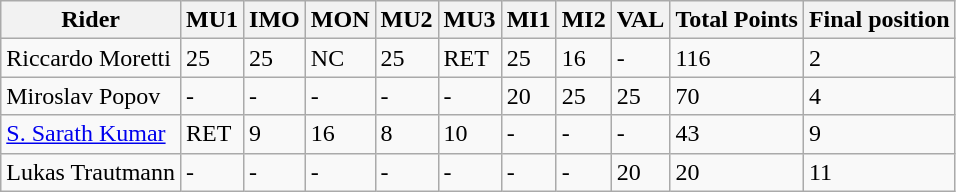<table class="wikitable">
<tr>
<th>Rider</th>
<th>MU1</th>
<th>IMO</th>
<th>MON</th>
<th>MU2</th>
<th>MU3</th>
<th>MI1</th>
<th>MI2</th>
<th>VAL</th>
<th>Total Points</th>
<th>Final position</th>
</tr>
<tr>
<td>Riccardo Moretti</td>
<td>25</td>
<td>25</td>
<td>NC</td>
<td>25</td>
<td>RET</td>
<td>25</td>
<td>16</td>
<td>-</td>
<td>116</td>
<td>2</td>
</tr>
<tr>
<td>Miroslav Popov</td>
<td>-</td>
<td>-</td>
<td>-</td>
<td>-</td>
<td>-</td>
<td>20</td>
<td>25</td>
<td>25</td>
<td>70</td>
<td>4</td>
</tr>
<tr>
<td><a href='#'>S. Sarath Kumar</a></td>
<td>RET</td>
<td>9</td>
<td>16</td>
<td>8</td>
<td>10</td>
<td>-</td>
<td>-</td>
<td>-</td>
<td>43</td>
<td>9</td>
</tr>
<tr>
<td>Lukas Trautmann</td>
<td>-</td>
<td>-</td>
<td>-</td>
<td>-</td>
<td>-</td>
<td>-</td>
<td>-</td>
<td>20</td>
<td>20</td>
<td>11</td>
</tr>
</table>
